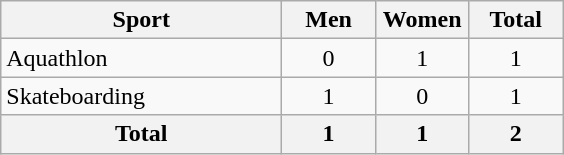<table class="wikitable sortable" style="text-align:center;">
<tr>
<th width=180>Sport</th>
<th width=55>Men</th>
<th width=55>Women</th>
<th width=55>Total</th>
</tr>
<tr>
<td align=left>Aquathlon</td>
<td>0</td>
<td>1</td>
<td>1</td>
</tr>
<tr>
<td align=left>Skateboarding</td>
<td>1</td>
<td>0</td>
<td>1</td>
</tr>
<tr>
<th>Total</th>
<th>1</th>
<th>1</th>
<th>2</th>
</tr>
</table>
